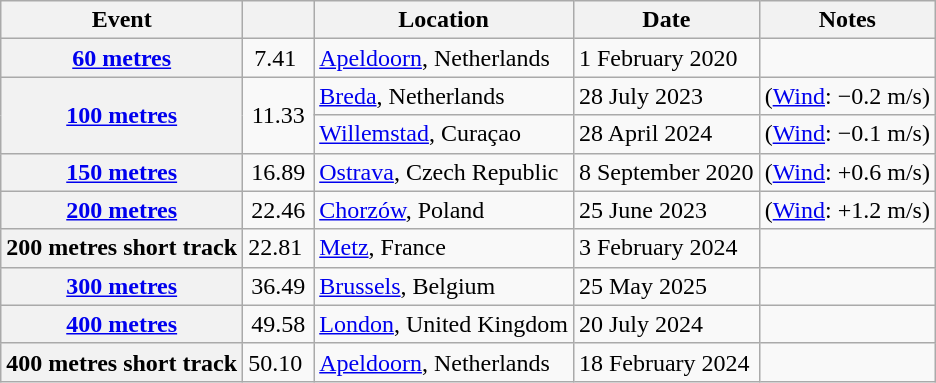<table class="wikitable">
<tr>
<th scope="col">Event</th>
<th scope="col"></th>
<th scope="col">Location</th>
<th scope="col">Date</th>
<th scope="col">Notes</th>
</tr>
<tr>
<th scope="row"><a href='#'>60 metres</a></th>
<td style="text-align:center;">7.41 </td>
<td><a href='#'>Apeldoorn</a>, Netherlands</td>
<td>1 February 2020</td>
<td></td>
</tr>
<tr>
<th scope="rowgroup" rowspan="2"><a href='#'>100 metres</a></th>
<td rowspan="2" style="text-align:center;">11.33</td>
<td><a href='#'>Breda</a>, Netherlands</td>
<td>28 July 2023</td>
<td>(<a href='#'>Wind</a>: −0.2 m/s)</td>
</tr>
<tr>
<td><a href='#'>Willemstad</a>, Curaçao</td>
<td>28 April 2024</td>
<td>(<a href='#'>Wind</a>: −0.1 m/s)</td>
</tr>
<tr>
<th scope="row"><a href='#'>150 metres</a></th>
<td style="text-align:center;">16.89</td>
<td><a href='#'>Ostrava</a>, Czech Republic</td>
<td>8 September 2020</td>
<td>(<a href='#'>Wind</a>: +0.6 m/s)</td>
</tr>
<tr>
<th scope="row"><a href='#'>200 metres</a></th>
<td style="text-align:center;">22.46</td>
<td><a href='#'>Chorzów</a>, Poland</td>
<td>25 June 2023</td>
<td>(<a href='#'>Wind</a>: +1.2 m/s)</td>
</tr>
<tr>
<th scope="row">200 metres short track</th>
<td style="text-align:center;">22.81 </td>
<td><a href='#'>Metz</a>, France</td>
<td>3 February 2024</td>
<td></td>
</tr>
<tr>
<th scope="row"><a href='#'>300 metres</a></th>
<td style="text-align:center">36.49</td>
<td><a href='#'>Brussels</a>, Belgium</td>
<td>25 May 2025</td>
<td></td>
</tr>
<tr>
<th scope="row"><a href='#'>400 metres</a></th>
<td style="text-align:center;">49.58</td>
<td><a href='#'>London</a>, United Kingdom</td>
<td>20 July 2024</td>
<td></td>
</tr>
<tr>
<th scope="row">400 metres short track</th>
<td style="text-align:center;">50.10 </td>
<td><a href='#'>Apeldoorn</a>, Netherlands</td>
<td>18 February 2024</td>
<td></td>
</tr>
</table>
